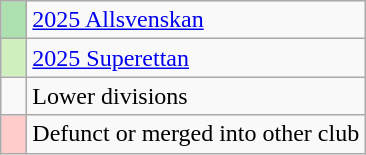<table class="wikitable" style="text-align:left;">
<tr>
<td style="width:10px; background:#ace1af;"></td>
<td><a href='#'>2025 Allsvenskan</a></td>
</tr>
<tr>
<td style="width:10px; background:#d0f0c0;"></td>
<td><a href='#'>2025 Superettan</a></td>
</tr>
<tr>
<td width=10px></td>
<td>Lower divisions</td>
</tr>
<tr>
<td style="width:10px; background:#fcc;"></td>
<td>Defunct or merged into other club</td>
</tr>
</table>
